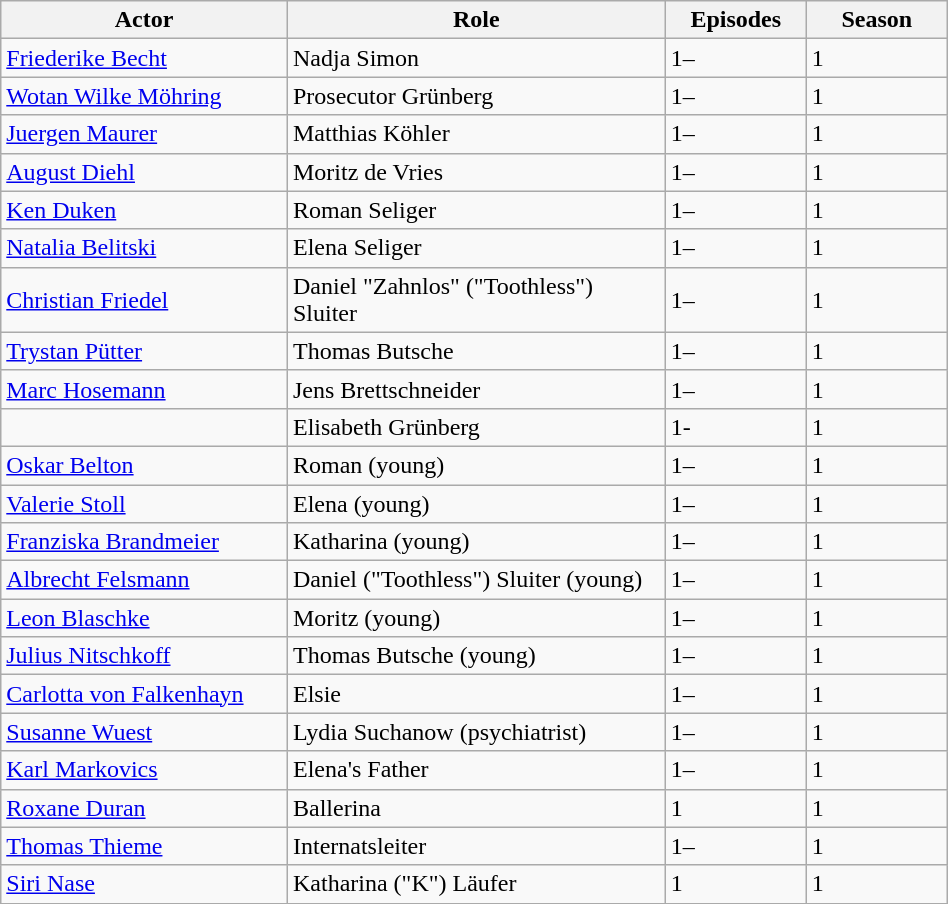<table class="wikitable sortable" style="width:50%">
<tr>
<th style="width:150px">Actor</th>
<th style="width:200px">Role</th>
<th style="width:70px">Episodes</th>
<th style="width:70px">Season</th>
</tr>
<tr>
<td><a href='#'>Friederike Becht</a></td>
<td>Nadja Simon</td>
<td>1–</td>
<td>1</td>
</tr>
<tr>
<td><a href='#'>Wotan Wilke Möhring</a></td>
<td>Prosecutor Grünberg</td>
<td>1–</td>
<td>1</td>
</tr>
<tr>
<td><a href='#'>Juergen Maurer</a></td>
<td>Matthias Köhler</td>
<td>1–</td>
<td>1</td>
</tr>
<tr>
<td><a href='#'>August Diehl</a></td>
<td>Moritz de Vries</td>
<td>1–</td>
<td>1</td>
</tr>
<tr>
<td><a href='#'>Ken Duken</a></td>
<td>Roman Seliger</td>
<td>1–</td>
<td>1</td>
</tr>
<tr>
<td><a href='#'>Natalia Belitski</a></td>
<td>Elena Seliger</td>
<td>1–</td>
<td>1</td>
</tr>
<tr>
<td><a href='#'>Christian Friedel</a></td>
<td>Daniel "Zahnlos" ("Toothless") Sluiter</td>
<td>1–</td>
<td>1</td>
</tr>
<tr>
<td><a href='#'>Trystan Pütter</a></td>
<td>Thomas Butsche</td>
<td>1–</td>
<td>1</td>
</tr>
<tr>
<td><a href='#'>Marc Hosemann</a></td>
<td>Jens Brettschneider</td>
<td>1–</td>
<td>1</td>
</tr>
<tr>
<td></td>
<td>Elisabeth Grünberg</td>
<td>1-</td>
<td>1</td>
</tr>
<tr>
<td><a href='#'>Oskar Belton</a></td>
<td>Roman (young)</td>
<td>1–</td>
<td>1</td>
</tr>
<tr>
<td><a href='#'>Valerie Stoll</a></td>
<td>Elena (young)</td>
<td>1–</td>
<td>1</td>
</tr>
<tr>
<td><a href='#'>Franziska Brandmeier</a></td>
<td>Katharina (young)</td>
<td>1–</td>
<td>1</td>
</tr>
<tr>
<td><a href='#'>Albrecht Felsmann</a></td>
<td>Daniel ("Toothless") Sluiter (young)</td>
<td>1–</td>
<td>1</td>
</tr>
<tr>
<td><a href='#'>Leon Blaschke</a></td>
<td>Moritz (young)</td>
<td>1–</td>
<td>1</td>
</tr>
<tr>
<td><a href='#'>Julius Nitschkoff</a></td>
<td>Thomas Butsche (young)</td>
<td>1–</td>
<td>1</td>
</tr>
<tr>
<td><a href='#'>Carlotta von Falkenhayn</a></td>
<td>Elsie</td>
<td>1–</td>
<td>1</td>
</tr>
<tr>
<td><a href='#'>Susanne Wuest</a></td>
<td>Lydia Suchanow (psychiatrist)</td>
<td>1–</td>
<td>1</td>
</tr>
<tr>
<td><a href='#'>Karl Markovics</a></td>
<td>Elena's Father</td>
<td>1–</td>
<td>1</td>
</tr>
<tr>
<td><a href='#'>Roxane Duran</a></td>
<td>Ballerina</td>
<td>1</td>
<td>1</td>
</tr>
<tr>
<td><a href='#'>Thomas Thieme</a></td>
<td>Internatsleiter</td>
<td>1–</td>
<td>1</td>
</tr>
<tr>
<td><a href='#'>Siri Nase</a></td>
<td>Katharina ("K") Läufer</td>
<td>1</td>
<td>1</td>
</tr>
</table>
